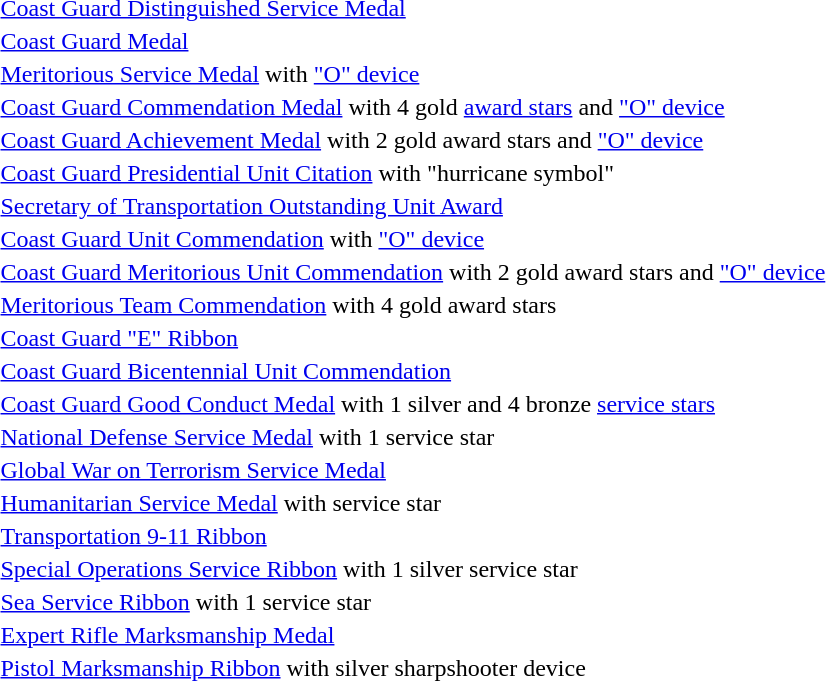<table>
<tr>
<td></td>
<td><a href='#'>Coast Guard Distinguished Service Medal</a></td>
</tr>
<tr>
<td></td>
<td><a href='#'>Coast Guard Medal</a></td>
</tr>
<tr>
<td><span></span></td>
<td><a href='#'>Meritorious Service Medal</a> with <a href='#'>"O" device</a></td>
</tr>
<tr>
<td><span></span> <span></span><span></span><span></span><span></span></td>
<td><a href='#'>Coast Guard Commendation Medal</a> with 4 gold <a href='#'>award stars</a> and <a href='#'>"O" device</a></td>
</tr>
<tr>
<td><span></span> <span></span><span></span></td>
<td><a href='#'>Coast Guard Achievement Medal</a> with 2 gold award stars and <a href='#'>"O" device</a></td>
</tr>
<tr>
<td></td>
<td><a href='#'>Coast Guard Presidential Unit Citation</a> with "hurricane symbol"</td>
</tr>
<tr>
<td></td>
<td><a href='#'>Secretary of Transportation Outstanding Unit Award</a></td>
</tr>
<tr>
<td><span></span></td>
<td><a href='#'>Coast Guard Unit Commendation</a> with <a href='#'>"O" device</a></td>
</tr>
<tr>
<td><span></span> <span></span><span></span></td>
<td><a href='#'>Coast Guard Meritorious Unit Commendation</a> with 2 gold award stars and <a href='#'>"O" device</a></td>
</tr>
<tr>
<td></td>
<td><a href='#'>Meritorious Team Commendation</a> with 4 gold award stars</td>
</tr>
<tr>
<td></td>
<td><a href='#'>Coast Guard "E" Ribbon</a></td>
</tr>
<tr>
<td></td>
<td><a href='#'>Coast Guard Bicentennial Unit Commendation</a></td>
</tr>
<tr>
<td></td>
<td><a href='#'>Coast Guard Good Conduct Medal</a> with 1 silver and 4 bronze <a href='#'>service stars</a></td>
</tr>
<tr>
<td></td>
<td><a href='#'>National Defense Service Medal</a> with 1 service star</td>
</tr>
<tr>
<td></td>
<td><a href='#'>Global War on Terrorism Service Medal</a></td>
</tr>
<tr>
<td></td>
<td><a href='#'>Humanitarian Service Medal</a> with service star</td>
</tr>
<tr>
<td></td>
<td><a href='#'>Transportation 9-11 Ribbon</a></td>
</tr>
<tr>
<td></td>
<td><a href='#'>Special Operations Service Ribbon</a> with 1 silver service star</td>
</tr>
<tr>
<td></td>
<td><a href='#'>Sea Service Ribbon</a> with 1 service star</td>
</tr>
<tr>
<td></td>
<td><a href='#'>Expert Rifle Marksmanship Medal</a></td>
</tr>
<tr>
<td></td>
<td><a href='#'>Pistol Marksmanship Ribbon</a> with silver sharpshooter device</td>
</tr>
</table>
